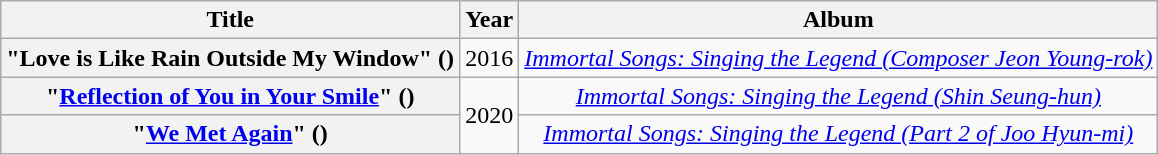<table class="wikitable plainrowheaders" style="text-align:center">
<tr>
<th scope="col">Title</th>
<th scope="col">Year</th>
<th scope="col">Album</th>
</tr>
<tr>
<th scope="row">"Love is Like Rain Outside My Window" ()</th>
<td>2016</td>
<td><em><a href='#'>Immortal Songs: Singing the Legend (Composer Jeon Young-rok)</a></em></td>
</tr>
<tr>
<th scope="row">"<a href='#'>Reflection of You in Your Smile</a>" ()</th>
<td rowspan="2">2020</td>
<td><em><a href='#'>Immortal Songs: Singing the Legend (Shin Seung-hun)</a></em></td>
</tr>
<tr>
<th scope="row">"<a href='#'>We Met Again</a>" ()</th>
<td><em><a href='#'>Immortal Songs: Singing the Legend (Part 2 of Joo Hyun-mi)</a></em></td>
</tr>
</table>
